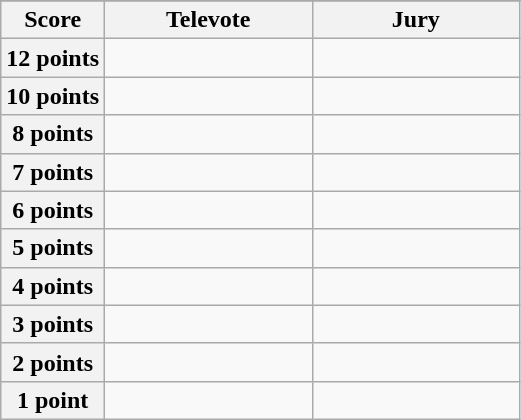<table class="wikitable">
<tr>
</tr>
<tr>
<th scope="col" width="20%">Score</th>
<th scope="col" width="40%">Televote</th>
<th scope="col" width="40%">Jury</th>
</tr>
<tr>
<th scope="row">12 points</th>
<td></td>
<td></td>
</tr>
<tr>
<th scope="row">10 points</th>
<td></td>
<td></td>
</tr>
<tr>
<th scope="row">8 points</th>
<td></td>
<td></td>
</tr>
<tr>
<th scope="row">7 points</th>
<td></td>
<td></td>
</tr>
<tr>
<th scope="row">6 points</th>
<td></td>
<td></td>
</tr>
<tr>
<th scope="row">5 points</th>
<td></td>
<td></td>
</tr>
<tr>
<th scope="row">4 points</th>
<td></td>
<td></td>
</tr>
<tr>
<th scope="row">3 points</th>
<td></td>
<td></td>
</tr>
<tr>
<th scope="row">2 points</th>
<td></td>
<td></td>
</tr>
<tr>
<th scope="row">1 point</th>
<td></td>
<td></td>
</tr>
</table>
